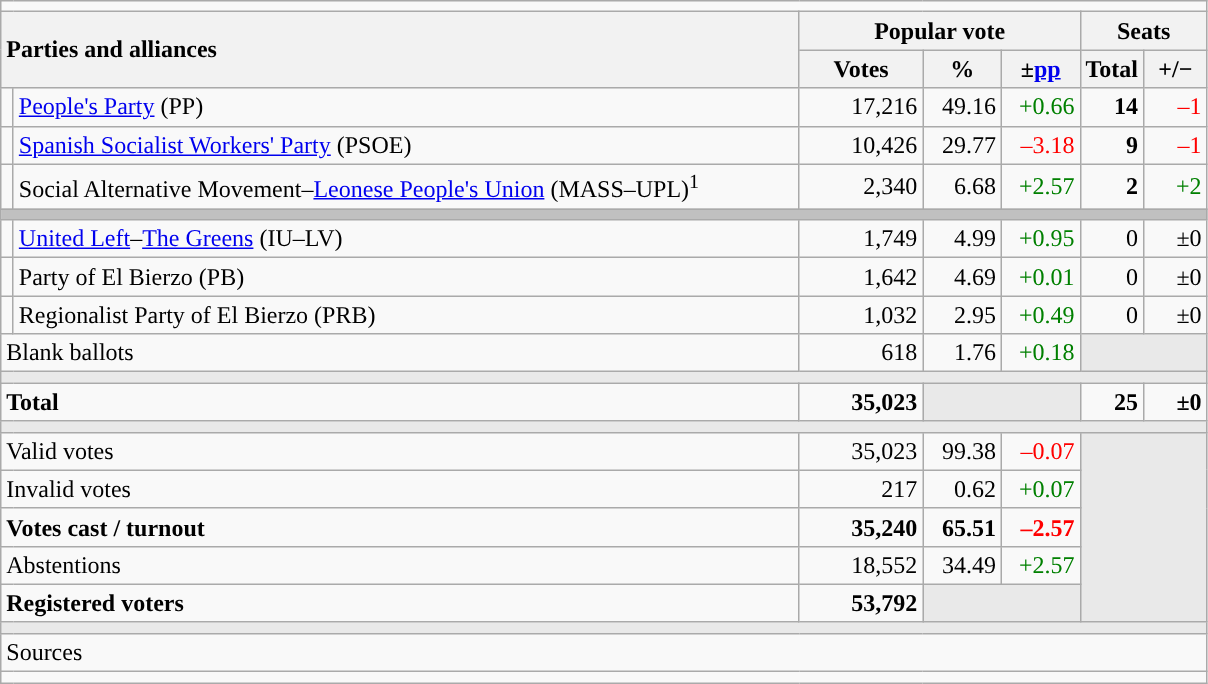<table class="wikitable" style="text-align:right;">
<tr>
<td colspan="7"></td>
</tr>
<tr>
<th style="text-align:left;" rowspan="2" colspan="2" width="525">Parties and alliances</th>
<th colspan="3">Popular vote</th>
<th colspan="2">Seats</th>
</tr>
<tr>
<th width="75">Votes</th>
<th width="45">%</th>
<th width="45">±<a href='#'>pp</a></th>
<th width="35">Total</th>
<th width="35">+/−</th>
</tr>
<tr>
<td width="1" style="color:inherit;background:"></td>
<td align="left"><a href='#'>People's Party</a> (PP)</td>
<td>17,216</td>
<td>49.16</td>
<td style="color:green;">+0.66</td>
<td><strong>14</strong></td>
<td style="color:red;">–1</td>
</tr>
<tr>
<td style="color:inherit;background:"></td>
<td align="left"><a href='#'>Spanish Socialist Workers' Party</a> (PSOE)</td>
<td>10,426</td>
<td>29.77</td>
<td style="color:red;">–3.18</td>
<td><strong>9</strong></td>
<td style="color:red;">–1</td>
</tr>
<tr>
<td style="color:inherit;background:"></td>
<td align="left">Social Alternative Movement–<a href='#'>Leonese People's Union</a> (MASS–UPL)<sup>1</sup></td>
<td>2,340</td>
<td>6.68</td>
<td style="color:green;">+2.57</td>
<td><strong>2</strong></td>
<td style="color:green;">+2</td>
</tr>
<tr>
<td colspan="7" bgcolor="#C0C0C0"></td>
</tr>
<tr>
<td style="color:inherit;background:"></td>
<td align="left"><a href='#'>United Left</a>–<a href='#'>The Greens</a> (IU–LV)</td>
<td>1,749</td>
<td>4.99</td>
<td style="color:green;">+0.95</td>
<td>0</td>
<td>±0</td>
</tr>
<tr>
<td style="color:inherit;background:"></td>
<td align="left">Party of El Bierzo (PB)</td>
<td>1,642</td>
<td>4.69</td>
<td style="color:green;">+0.01</td>
<td>0</td>
<td>±0</td>
</tr>
<tr>
<td style="color:inherit;background:"></td>
<td align="left">Regionalist Party of El Bierzo (PRB)</td>
<td>1,032</td>
<td>2.95</td>
<td style="color:green;">+0.49</td>
<td>0</td>
<td>±0</td>
</tr>
<tr>
<td align="left" colspan="2">Blank ballots</td>
<td>618</td>
<td>1.76</td>
<td style="color:green;">+0.18</td>
<td bgcolor="#E9E9E9" colspan="2"></td>
</tr>
<tr>
<td colspan="7" bgcolor="#E9E9E9"></td>
</tr>
<tr style="font-weight:bold;">
<td align="left" colspan="2">Total</td>
<td>35,023</td>
<td bgcolor="#E9E9E9" colspan="2"></td>
<td>25</td>
<td>±0</td>
</tr>
<tr>
<td colspan="7" bgcolor="#E9E9E9"></td>
</tr>
<tr>
<td align="left" colspan="2">Valid votes</td>
<td>35,023</td>
<td>99.38</td>
<td style="color:red;">–0.07</td>
<td bgcolor="#E9E9E9" colspan="2" rowspan="5"></td>
</tr>
<tr>
<td align="left" colspan="2">Invalid votes</td>
<td>217</td>
<td>0.62</td>
<td style="color:green;">+0.07</td>
</tr>
<tr style="font-weight:bold;">
<td align="left" colspan="2">Votes cast / turnout</td>
<td>35,240</td>
<td>65.51</td>
<td style="color:red;">–2.57</td>
</tr>
<tr>
<td align="left" colspan="2">Abstentions</td>
<td>18,552</td>
<td>34.49</td>
<td style="color:green;">+2.57</td>
</tr>
<tr style="font-weight:bold;">
<td align="left" colspan="2">Registered voters</td>
<td>53,792</td>
<td bgcolor="#E9E9E9" colspan="2"></td>
</tr>
<tr>
<td colspan="7" bgcolor="#E9E9E9"></td>
</tr>
<tr>
<td align="left" colspan="7">Sources</td>
</tr>
<tr>
<td colspan="7" style="text-align:left; max-width:790px;"></td>
</tr>
</table>
